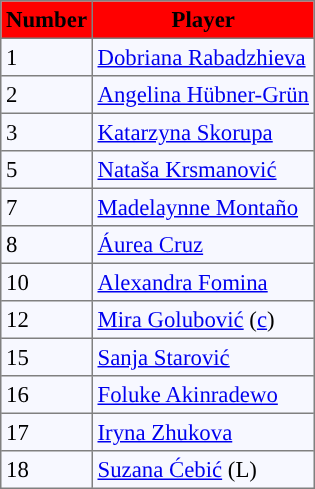<table bgcolor="#f7f8ff" cellpadding="3" cellspacing="0" border="1" style="font-size: 95%; border: gray solid 1px; border-collapse: collapse;">
<tr bgcolor="#ff0000">
<td align=center><strong>Number</strong></td>
<td align=center><strong>Player</strong></td>
</tr>
<tr align="left">
<td>1</td>
<td> <a href='#'>Dobriana Rabadzhieva</a></td>
</tr>
<tr align=left>
<td>2</td>
<td> <a href='#'>Angelina Hübner-Grün</a></td>
</tr>
<tr align="left">
<td>3</td>
<td> <a href='#'>Katarzyna Skorupa</a></td>
</tr>
<tr align="left">
<td>5</td>
<td> <a href='#'>Nataša Krsmanović</a></td>
</tr>
<tr align="left">
<td>7</td>
<td> <a href='#'>Madelaynne Montaño</a></td>
</tr>
<tr align="left">
<td>8</td>
<td> <a href='#'>Áurea Cruz</a></td>
</tr>
<tr align="left">
<td>10</td>
<td> <a href='#'>Alexandra Fomina</a></td>
</tr>
<tr align="left">
<td>12</td>
<td> <a href='#'>Mira Golubović</a> (<a href='#'>c</a>)</td>
</tr>
<tr align="left">
<td>15</td>
<td> <a href='#'>Sanja Starović</a></td>
</tr>
<tr align="left">
<td>16</td>
<td> <a href='#'>Foluke Akinradewo</a></td>
</tr>
<tr align="left">
<td>17</td>
<td> <a href='#'>Iryna Zhukova</a></td>
</tr>
<tr align="left">
<td>18</td>
<td> <a href='#'>Suzana Ćebić</a> (L)</td>
</tr>
</table>
